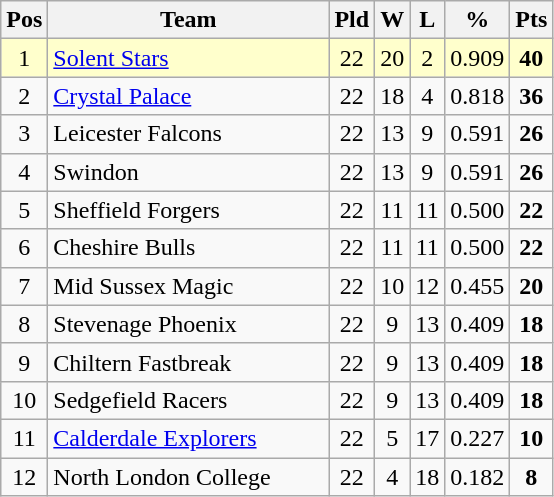<table class="wikitable" style="text-align: center;">
<tr>
<th>Pos</th>
<th scope="col" style="width: 180px;">Team</th>
<th>Pld</th>
<th>W</th>
<th>L</th>
<th>%</th>
<th>Pts</th>
</tr>
<tr style="background: #ffffcc;">
<td>1</td>
<td style="text-align:left;"><a href='#'>Solent Stars</a></td>
<td>22</td>
<td>20</td>
<td>2</td>
<td>0.909</td>
<td><strong>40</strong></td>
</tr>
<tr style="background: ;">
<td>2</td>
<td style="text-align:left;"><a href='#'>Crystal Palace</a></td>
<td>22</td>
<td>18</td>
<td>4</td>
<td>0.818</td>
<td><strong>36</strong></td>
</tr>
<tr style="background: ;">
<td>3</td>
<td style="text-align:left;">Leicester Falcons</td>
<td>22</td>
<td>13</td>
<td>9</td>
<td>0.591</td>
<td><strong>26</strong></td>
</tr>
<tr style="background: ;">
<td>4</td>
<td style="text-align:left;">Swindon</td>
<td>22</td>
<td>13</td>
<td>9</td>
<td>0.591</td>
<td><strong>26</strong></td>
</tr>
<tr style="background: ;">
<td>5</td>
<td style="text-align:left;">Sheffield Forgers</td>
<td>22</td>
<td>11</td>
<td>11</td>
<td>0.500</td>
<td><strong>22</strong></td>
</tr>
<tr style="background: ;">
<td>6</td>
<td style="text-align:left;">Cheshire Bulls</td>
<td>22</td>
<td>11</td>
<td>11</td>
<td>0.500</td>
<td><strong>22</strong></td>
</tr>
<tr style="background: ;">
<td>7</td>
<td style="text-align:left;">Mid Sussex Magic</td>
<td>22</td>
<td>10</td>
<td>12</td>
<td>0.455</td>
<td><strong>20</strong></td>
</tr>
<tr style="background: ;">
<td>8</td>
<td style="text-align:left;">Stevenage Phoenix</td>
<td>22</td>
<td>9</td>
<td>13</td>
<td>0.409</td>
<td><strong>18</strong></td>
</tr>
<tr style="background: ;">
<td>9</td>
<td style="text-align:left;">Chiltern Fastbreak</td>
<td>22</td>
<td>9</td>
<td>13</td>
<td>0.409</td>
<td><strong>18</strong></td>
</tr>
<tr style="background: ;">
<td>10</td>
<td style="text-align:left;">Sedgefield Racers</td>
<td>22</td>
<td>9</td>
<td>13</td>
<td>0.409</td>
<td><strong>18</strong></td>
</tr>
<tr style="background: ;">
<td>11</td>
<td style="text-align:left;"><a href='#'>Calderdale Explorers</a></td>
<td>22</td>
<td>5</td>
<td>17</td>
<td>0.227</td>
<td><strong>10</strong></td>
</tr>
<tr style="background: ;">
<td>12</td>
<td style="text-align:left;">North London College</td>
<td>22</td>
<td>4</td>
<td>18</td>
<td>0.182</td>
<td><strong>8</strong></td>
</tr>
</table>
